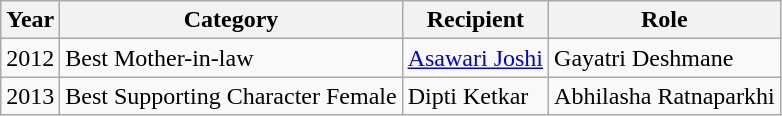<table class="wikitable">
<tr>
<th>Year</th>
<th>Category</th>
<th>Recipient</th>
<th>Role</th>
</tr>
<tr>
<td>2012</td>
<td>Best Mother-in-law</td>
<td><a href='#'>Asawari Joshi</a></td>
<td>Gayatri Deshmane</td>
</tr>
<tr>
<td>2013</td>
<td>Best Supporting Character Female</td>
<td>Dipti Ketkar</td>
<td>Abhilasha Ratnaparkhi</td>
</tr>
</table>
